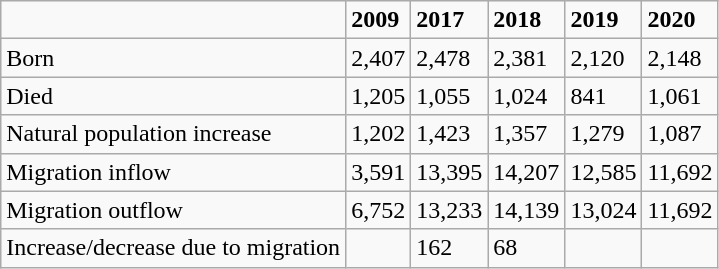<table class="wikitable">
<tr>
<td></td>
<td><strong>2009</strong></td>
<td><strong>2017</strong></td>
<td><strong>2018</strong></td>
<td><strong>2019</strong></td>
<td><strong>2020</strong></td>
</tr>
<tr>
<td>Born</td>
<td>2,407</td>
<td>2,478</td>
<td>2,381</td>
<td>2,120</td>
<td>2,148</td>
</tr>
<tr>
<td>Died</td>
<td>1,205</td>
<td>1,055</td>
<td>1,024</td>
<td>841</td>
<td>1,061</td>
</tr>
<tr>
<td>Natural population increase</td>
<td>1,202</td>
<td>1,423</td>
<td>1,357</td>
<td>1,279</td>
<td>1,087</td>
</tr>
<tr>
<td>Migration inflow</td>
<td>3,591</td>
<td>13,395</td>
<td>14,207</td>
<td>12,585</td>
<td>11,692</td>
</tr>
<tr>
<td>Migration outflow</td>
<td>6,752</td>
<td>13,233</td>
<td>14,139</td>
<td>13,024</td>
<td>11,692</td>
</tr>
<tr>
<td>Increase/decrease due to migration</td>
<td></td>
<td>162</td>
<td>68</td>
<td></td>
<td></td>
</tr>
</table>
